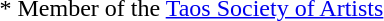<table>
<tr>
<td>* Member of the <a href='#'>Taos Society of Artists</a></td>
</tr>
</table>
